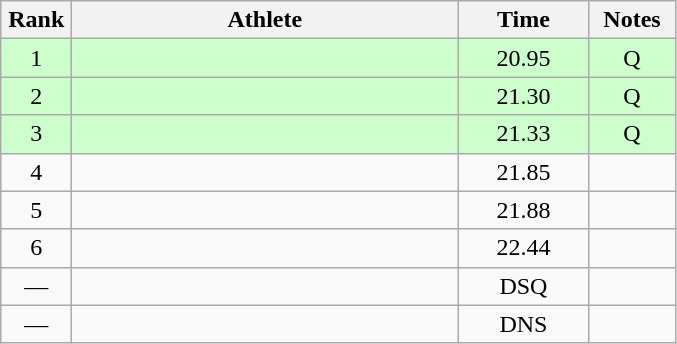<table class="wikitable" style="text-align:center">
<tr>
<th width=40>Rank</th>
<th width=250>Athlete</th>
<th width=80>Time</th>
<th width=50>Notes</th>
</tr>
<tr bgcolor="ccffcc">
<td>1</td>
<td align=left></td>
<td>20.95</td>
<td>Q</td>
</tr>
<tr bgcolor="ccffcc">
<td>2</td>
<td align=left></td>
<td>21.30</td>
<td>Q</td>
</tr>
<tr bgcolor="ccffcc">
<td>3</td>
<td align=left></td>
<td>21.33</td>
<td>Q</td>
</tr>
<tr>
<td>4</td>
<td align=left></td>
<td>21.85</td>
<td></td>
</tr>
<tr>
<td>5</td>
<td align=left></td>
<td>21.88</td>
<td></td>
</tr>
<tr>
<td>6</td>
<td align=left></td>
<td>22.44</td>
<td></td>
</tr>
<tr>
<td>—</td>
<td align=left></td>
<td>DSQ</td>
<td></td>
</tr>
<tr>
<td>—</td>
<td align=left></td>
<td>DNS</td>
<td></td>
</tr>
</table>
